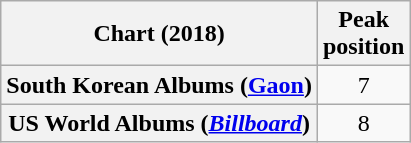<table class="wikitable sortable plainrowheaders" style="text-align:center;">
<tr>
<th>Chart (2018)</th>
<th>Peak<br>position</th>
</tr>
<tr>
<th scope="row">South Korean Albums (<a href='#'>Gaon</a>)</th>
<td>7</td>
</tr>
<tr>
<th scope="row">US World Albums (<em><a href='#'>Billboard</a></em>)</th>
<td>8</td>
</tr>
</table>
